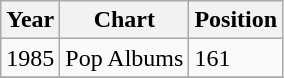<table class="wikitable sortable plainrowheaders" style="text-align:center;">
<tr>
<th align="left">Year</th>
<th align="left">Chart</th>
<th align="left">Position</th>
</tr>
<tr>
<td align="left">1985</td>
<td align="left">Pop Albums</td>
<td align="left">161</td>
</tr>
<tr>
</tr>
</table>
